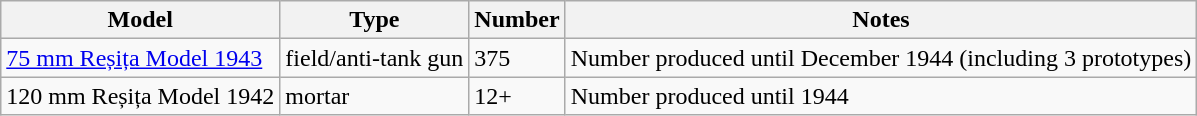<table class="wikitable">
<tr>
<th>Model</th>
<th>Type</th>
<th>Number</th>
<th>Notes</th>
</tr>
<tr>
<td><a href='#'>75 mm Reșița Model 1943</a></td>
<td>field/anti-tank gun</td>
<td>375</td>
<td>Number produced until December 1944 (including 3 prototypes)</td>
</tr>
<tr>
<td>120 mm Reșița Model 1942</td>
<td>mortar</td>
<td>12+</td>
<td>Number produced until 1944</td>
</tr>
</table>
